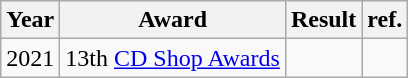<table class="wikitable">
<tr>
<th>Year</th>
<th>Award</th>
<th>Result</th>
<th>ref.</th>
</tr>
<tr>
<td>2021</td>
<td>13th <a href='#'>CD Shop Awards</a></td>
<td></td>
<td></td>
</tr>
</table>
